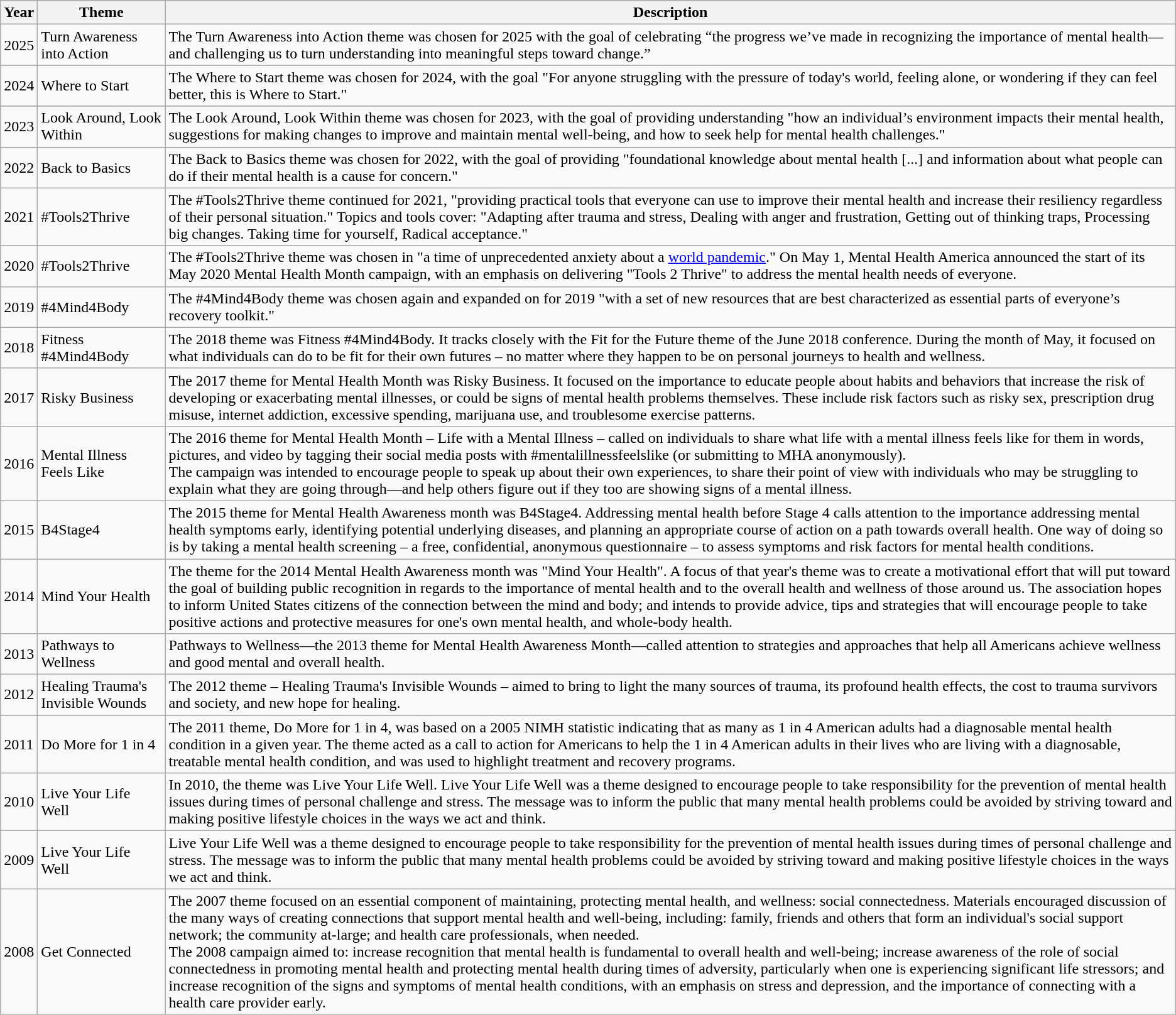<table class="wikitable">
<tr>
<th>Year</th>
<th>Theme</th>
<th>Description</th>
</tr>
<tr>
<td>2025</td>
<td>Turn Awareness into Action</td>
<td>The Turn Awareness into Action theme was chosen for 2025 with the goal of celebrating “the progress we’ve made in recognizing the importance of mental health—and challenging us to turn understanding into meaningful steps toward change.”</td>
</tr>
<tr>
<td>2024</td>
<td>Where to Start</td>
<td>The Where to Start theme was chosen for 2024, with the goal "For anyone struggling with the pressure of today's world, feeling alone, or wondering if they can feel better, this is Where to Start."</td>
</tr>
<tr>
</tr>
<tr>
<td>2023</td>
<td>Look Around, Look Within</td>
<td>The Look Around, Look Within theme was chosen for 2023, with the goal of providing understanding "how an individual’s environment impacts their mental health, suggestions for making changes to improve and maintain mental well-being, and how to seek help for mental health challenges."</td>
</tr>
<tr>
</tr>
<tr>
<td>2022</td>
<td>Back to Basics</td>
<td>The Back to Basics theme was chosen for 2022, with the goal of providing "foundational knowledge about mental health [...] and information about what people can do if their mental health is a cause for concern."</td>
</tr>
<tr>
<td>2021</td>
<td>#Tools2Thrive</td>
<td>The #Tools2Thrive theme continued for 2021, "providing practical tools that everyone can use to improve their mental health and increase their resiliency regardless of their personal situation." Topics and tools cover: "Adapting after trauma and stress, Dealing with anger and frustration, Getting out of thinking traps, Processing big changes. Taking time for yourself, Radical acceptance."</td>
</tr>
<tr>
<td>2020</td>
<td>#Tools2Thrive</td>
<td>The #Tools2Thrive theme was chosen in "a time of unprecedented anxiety about a <a href='#'>world pandemic</a>." On May 1, Mental Health America announced the start of its May 2020 Mental Health Month campaign, with an emphasis on delivering "Tools 2 Thrive" to address the mental health needs of everyone.</td>
</tr>
<tr>
<td>2019</td>
<td>#4Mind4Body</td>
<td>The #4Mind4Body theme was chosen again and expanded on for 2019 "with a set of new resources that are best characterized as essential parts of everyone’s recovery toolkit."</td>
</tr>
<tr>
<td>2018</td>
<td>Fitness #4Mind4Body</td>
<td>The 2018 theme was Fitness #4Mind4Body. It tracks closely with the Fit for the Future theme of the June 2018 conference. During the month of May, it focused on what individuals can do to be fit for their own futures – no matter where they happen to be on personal journeys to health and wellness.</td>
</tr>
<tr>
<td>2017</td>
<td>Risky Business</td>
<td>The 2017 theme for Mental Health Month was Risky Business. It focused on the importance to educate people about habits and behaviors that increase the risk of developing or exacerbating mental illnesses, or could be signs of mental health problems themselves. These include risk factors such as risky sex, prescription drug misuse, internet addiction, excessive spending, marijuana use, and troublesome exercise patterns.</td>
</tr>
<tr>
<td>2016</td>
<td>Mental Illness Feels Like</td>
<td>The 2016 theme for Mental Health Month – Life with a Mental Illness – called on individuals to share what life with a mental illness feels like for them in words, pictures, and video by tagging their social media posts with #mentalillnessfeelslike (or submitting to MHA anonymously).<br>The campaign was intended to encourage people to speak up about their own experiences, to share their point of view with individuals who may be struggling to explain what they are going through—and help others figure out if they too are showing signs of a mental illness.</td>
</tr>
<tr>
<td>2015</td>
<td>B4Stage4</td>
<td>The 2015 theme for Mental Health Awareness month was B4Stage4. Addressing mental health before Stage 4 calls attention to the importance addressing mental health symptoms early, identifying potential underlying diseases, and planning an appropriate course of action on a path towards overall health. One way of doing so is by taking a mental health screening – a free, confidential, anonymous questionnaire – to assess symptoms and risk factors for mental health conditions.</td>
</tr>
<tr>
<td>2014</td>
<td>Mind Your Health</td>
<td>The theme for the 2014 Mental Health Awareness month was "Mind Your Health". A focus of that year's theme was to create a motivational effort that will put toward the goal of building public recognition in regards to the importance of mental health and to the overall health and wellness of those around us. The association hopes to inform United States citizens of the connection between the mind and body; and intends to provide advice, tips and strategies that will encourage people to take positive actions and protective measures for one's own mental health, and whole-body health.</td>
</tr>
<tr>
<td>2013</td>
<td>Pathways to Wellness</td>
<td>Pathways to Wellness—the 2013 theme for Mental Health Awareness Month—called attention to strategies and approaches that help all Americans achieve wellness and good mental and overall health.</td>
</tr>
<tr>
<td>2012</td>
<td>Healing Trauma's Invisible Wounds</td>
<td>The 2012 theme – Healing Trauma's Invisible Wounds – aimed to bring to light the many sources of trauma, its profound health effects, the cost  to trauma survivors and society, and new hope for healing.</td>
</tr>
<tr>
<td>2011</td>
<td>Do More for 1 in 4</td>
<td>The 2011 theme, Do More for 1 in 4, was based on a 2005 NIMH statistic indicating that as many as 1 in 4 American adults had a diagnosable mental health condition in a given year.  The theme acted as a  call to action for Americans to help the 1 in 4 American adults in their lives who are living with a diagnosable, treatable mental health condition, and was used to highlight treatment and recovery programs.</td>
</tr>
<tr>
<td>2010</td>
<td>Live Your Life Well</td>
<td>In 2010, the theme was Live Your Life Well. Live Your Life Well was a theme designed to encourage people to take responsibility for the prevention of mental health issues during times of personal challenge and stress. The message was to inform the public that many mental health problems could be avoided by striving toward and making positive lifestyle choices in the ways we act and think.</td>
</tr>
<tr>
<td>2009</td>
<td>Live Your Life Well</td>
<td>Live Your Life Well was a theme designed to encourage people to take responsibility for the prevention of mental health issues during times of personal challenge and stress. The message was to inform the public that many mental health problems could be avoided by striving toward and making positive lifestyle choices in the ways we act and think.</td>
</tr>
<tr>
<td>2008</td>
<td>Get Connected</td>
<td>The 2007 theme focused on an essential component of maintaining, protecting mental health, and wellness: social connectedness. Materials encouraged discussion of the many ways of creating connections that support mental health and well-being, including: family, friends and others that form an individual's social support network; the community at-large; and health care professionals, when needed.<br>The 2008 campaign aimed to: increase recognition that mental health is fundamental to overall health and well-being; increase awareness of the role of social connectedness in promoting mental health and protecting mental health during times of adversity, particularly when one is experiencing significant life stressors; and increase recognition of the signs and symptoms of mental health conditions, with an emphasis on stress and depression, and the importance of connecting with a health care provider early.</td>
</tr>
</table>
